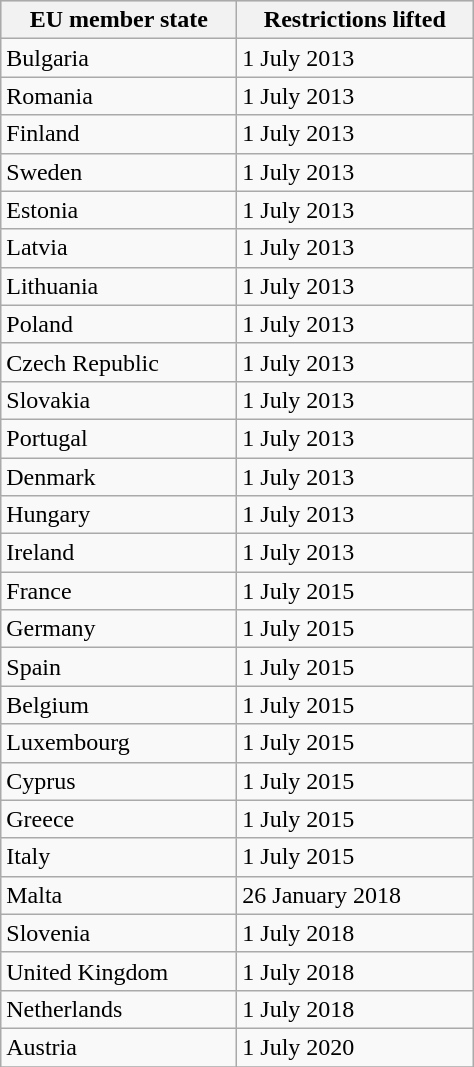<table class="wikitable sortable toccolours">
<tr bgcolor=lightgrey>
<th width="150">EU member state</th>
<th width="150">Restrictions lifted</th>
</tr>
<tr>
<td>Bulgaria</td>
<td>1 July 2013</td>
</tr>
<tr>
<td>Romania</td>
<td>1 July 2013</td>
</tr>
<tr>
<td>Finland</td>
<td>1 July 2013</td>
</tr>
<tr>
<td>Sweden</td>
<td>1 July 2013</td>
</tr>
<tr>
<td>Estonia</td>
<td>1 July 2013</td>
</tr>
<tr>
<td>Latvia</td>
<td>1 July 2013</td>
</tr>
<tr>
<td>Lithuania</td>
<td>1 July 2013</td>
</tr>
<tr>
<td>Poland</td>
<td>1 July 2013</td>
</tr>
<tr>
<td>Czech Republic</td>
<td>1 July 2013</td>
</tr>
<tr>
<td>Slovakia</td>
<td>1 July 2013</td>
</tr>
<tr>
<td>Portugal</td>
<td>1 July 2013</td>
</tr>
<tr>
<td>Denmark</td>
<td>1 July 2013</td>
</tr>
<tr>
<td>Hungary</td>
<td>1 July 2013</td>
</tr>
<tr>
<td>Ireland</td>
<td>1 July 2013</td>
</tr>
<tr>
<td>France</td>
<td>1 July 2015</td>
</tr>
<tr>
<td>Germany</td>
<td>1 July 2015</td>
</tr>
<tr>
<td>Spain</td>
<td>1 July 2015</td>
</tr>
<tr>
<td>Belgium</td>
<td>1 July 2015</td>
</tr>
<tr>
<td>Luxembourg</td>
<td>1 July 2015</td>
</tr>
<tr>
<td>Cyprus</td>
<td>1 July 2015</td>
</tr>
<tr>
<td>Greece</td>
<td>1 July 2015</td>
</tr>
<tr>
<td>Italy</td>
<td>1 July 2015</td>
</tr>
<tr>
<td>Malta</td>
<td>26 January 2018</td>
</tr>
<tr>
<td>Slovenia</td>
<td>1 July 2018</td>
</tr>
<tr>
<td>United Kingdom</td>
<td>1 July 2018</td>
</tr>
<tr>
<td>Netherlands</td>
<td>1 July 2018</td>
</tr>
<tr>
<td>Austria</td>
<td>1 July 2020</td>
</tr>
<tr>
</tr>
</table>
